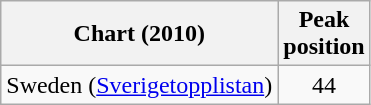<table class="wikitable">
<tr>
<th>Chart (2010)</th>
<th>Peak<br>position</th>
</tr>
<tr>
<td>Sweden (<a href='#'>Sverigetopplistan</a>)</td>
<td align="center">44</td>
</tr>
</table>
